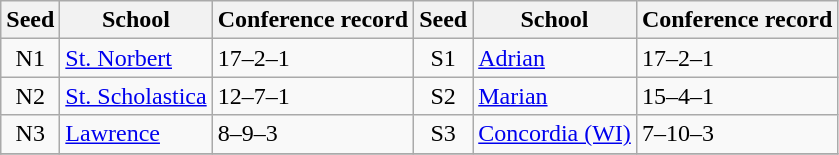<table class="wikitable">
<tr>
<th>Seed</th>
<th>School</th>
<th>Conference record</th>
<th>Seed</th>
<th>School</th>
<th>Conference record</th>
</tr>
<tr>
<td align=center>N1</td>
<td><a href='#'>St. Norbert</a></td>
<td>17–2–1</td>
<td align=center>S1</td>
<td><a href='#'>Adrian</a></td>
<td>17–2–1</td>
</tr>
<tr>
<td align=center>N2</td>
<td><a href='#'>St. Scholastica</a></td>
<td>12–7–1</td>
<td align=center>S2</td>
<td><a href='#'>Marian</a></td>
<td>15–4–1</td>
</tr>
<tr>
<td align=center>N3</td>
<td><a href='#'>Lawrence</a></td>
<td>8–9–3</td>
<td align=center>S3</td>
<td><a href='#'>Concordia (WI)</a></td>
<td>7–10–3</td>
</tr>
<tr>
</tr>
</table>
